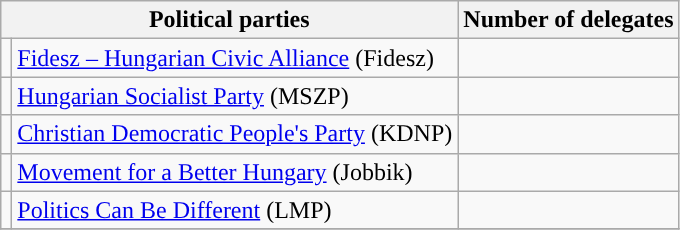<table class="wikitable">
<tr>
<th colspan=2>Political parties</th>
<th>Number of delegates</th>
</tr>
<tr>
<td style="background-color: "></td>
<td><a href='#'>Fidesz – Hungarian Civic Alliance</a> (Fidesz)</td>
<td></td>
</tr>
<tr>
<td style="background-color: "></td>
<td><a href='#'>Hungarian Socialist Party</a> (MSZP)</td>
<td></td>
</tr>
<tr>
<td style="background-color: "></td>
<td><a href='#'>Christian Democratic People's Party</a> (KDNP)</td>
<td></td>
</tr>
<tr>
<td style="background-color: "></td>
<td><a href='#'>Movement for a Better Hungary</a> (Jobbik)</td>
<td></td>
</tr>
<tr>
<td style="background-color: "></td>
<td><a href='#'>Politics Can Be Different</a> (LMP)</td>
<td></td>
</tr>
<tr>
</tr>
</table>
